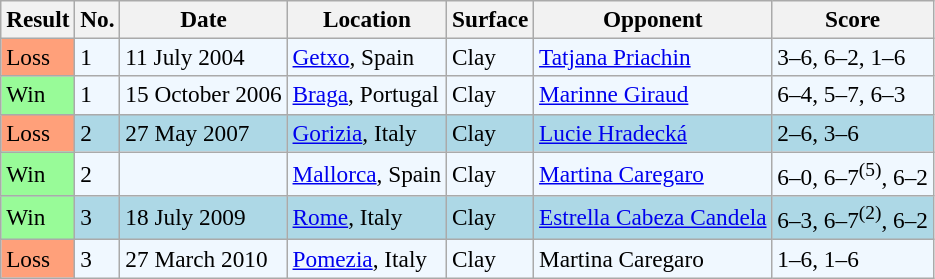<table class="sortable wikitable" style=font-size:97%>
<tr>
<th>Result</th>
<th>No.</th>
<th>Date</th>
<th>Location</th>
<th>Surface</th>
<th>Opponent</th>
<th class="unsortable">Score</th>
</tr>
<tr style="background:#f0f8ff;">
<td style="background:#ffa07a;">Loss</td>
<td>1</td>
<td>11 July 2004</td>
<td><a href='#'>Getxo</a>, Spain</td>
<td>Clay</td>
<td> <a href='#'>Tatjana Priachin</a></td>
<td>3–6, 6–2, 1–6</td>
</tr>
<tr style="background:#f0f8ff;">
<td style="background:#98fb98;">Win</td>
<td>1</td>
<td>15 October 2006</td>
<td><a href='#'>Braga</a>, Portugal</td>
<td>Clay</td>
<td> <a href='#'>Marinne Giraud</a></td>
<td>6–4, 5–7, 6–3</td>
</tr>
<tr style="background:lightblue;">
<td style="background:#ffa07a;">Loss</td>
<td>2</td>
<td>27 May 2007</td>
<td><a href='#'>Gorizia</a>, Italy</td>
<td>Clay</td>
<td> <a href='#'>Lucie Hradecká</a></td>
<td>2–6, 3–6</td>
</tr>
<tr style="background:#f0f8ff;">
<td style="background:#98fb98;">Win</td>
<td>2</td>
<td></td>
<td><a href='#'>Mallorca</a>, Spain</td>
<td>Clay</td>
<td> <a href='#'>Martina Caregaro</a></td>
<td>6–0, 6–7<sup>(5)</sup>, 6–2</td>
</tr>
<tr style="background:lightblue;">
<td style="background:#98fb98;">Win</td>
<td>3</td>
<td>18 July 2009</td>
<td><a href='#'>Rome</a>, Italy</td>
<td>Clay</td>
<td> <a href='#'>Estrella Cabeza Candela</a></td>
<td>6–3, 6–7<sup>(2)</sup>, 6–2</td>
</tr>
<tr style="background:#f0f8ff;">
<td style="background:#ffa07a;">Loss</td>
<td>3</td>
<td>27 March 2010</td>
<td><a href='#'>Pomezia</a>, Italy</td>
<td>Clay</td>
<td> Martina Caregaro</td>
<td>1–6, 1–6</td>
</tr>
</table>
